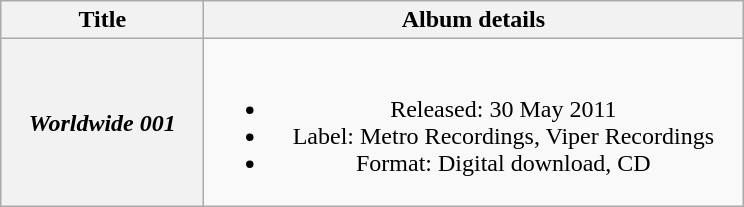<table class="wikitable plainrowheaders" style="text-align:center;">
<tr>
<th scope="col" style="width:8em;">Title</th>
<th scope="col" style="width:22em;">Album details</th>
</tr>
<tr>
<th scope="row"><em>Worldwide 001</em></th>
<td><br><ul><li>Released: 30 May 2011</li><li>Label: Metro Recordings, Viper Recordings</li><li>Format: Digital download, CD</li></ul></td>
</tr>
</table>
